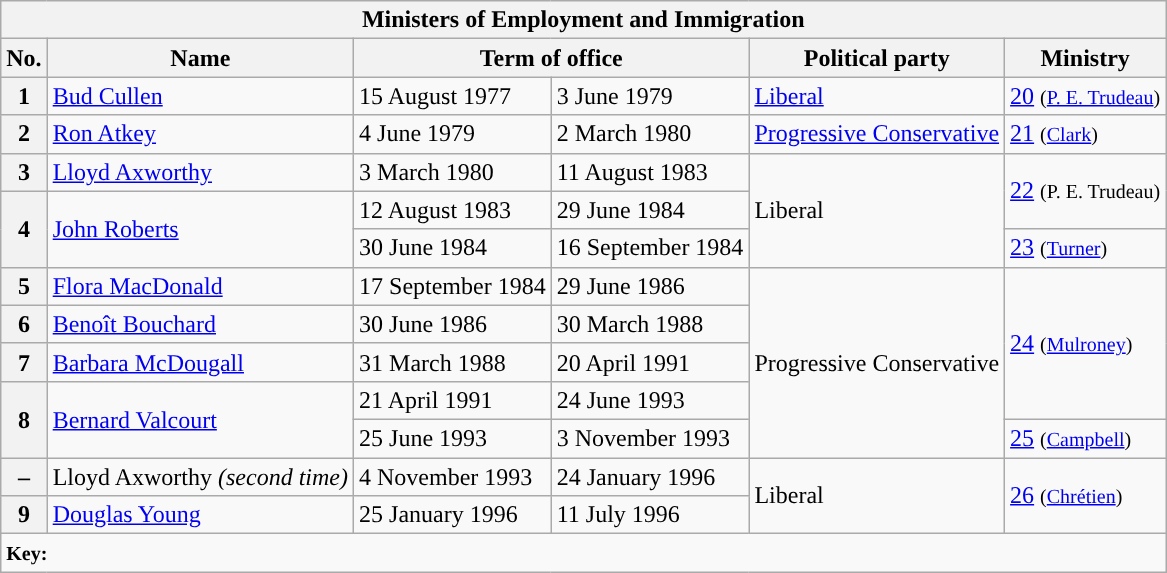<table class="wikitable">
<tr>
<th colspan="6">Ministers of Employment and Immigration</th>
</tr>
<tr>
<th>No.</th>
<th>Name</th>
<th colspan="2">Term of office</th>
<th>Political party</th>
<th>Ministry</th>
</tr>
<tr>
<th scope="row" style="background:">1</th>
<td><a href='#'>Bud Cullen</a></td>
<td>15 August 1977</td>
<td>3 June 1979</td>
<td><a href='#'>Liberal</a></td>
<td><a href='#'>20</a> <small>(<a href='#'>P. E. Trudeau</a>)</small></td>
</tr>
<tr>
<th scope="row" style="background:">2</th>
<td><a href='#'>Ron Atkey</a></td>
<td>4 June 1979</td>
<td>2 March 1980</td>
<td><a href='#'>Progressive Conservative</a></td>
<td><a href='#'>21</a> <small>(<a href='#'>Clark</a>)</small></td>
</tr>
<tr>
<th scope="row" style="background:">3</th>
<td><a href='#'>Lloyd Axworthy</a></td>
<td>3 March 1980</td>
<td>11 August 1983</td>
<td rowspan="3">Liberal</td>
<td rowspan="2"><a href='#'>22</a> <small>(P. E. Trudeau)</small></td>
</tr>
<tr>
<th rowspan="2" scope="row" style="background:">4</th>
<td rowspan="2"><a href='#'>John Roberts</a></td>
<td>12 August 1983</td>
<td>29 June 1984</td>
</tr>
<tr>
<td>30 June 1984</td>
<td>16 September 1984</td>
<td><a href='#'>23</a> <small>(<a href='#'>Turner</a>)</small></td>
</tr>
<tr>
<th scope="row" style="background:">5</th>
<td><a href='#'>Flora MacDonald</a></td>
<td>17 September 1984</td>
<td>29 June 1986</td>
<td rowspan="5">Progressive Conservative</td>
<td rowspan="4"><a href='#'>24</a> <small>(<a href='#'>Mulroney</a>)</small></td>
</tr>
<tr>
<th scope="row" style="background:">6</th>
<td><a href='#'>Benoît Bouchard</a></td>
<td>30 June 1986</td>
<td>30 March 1988</td>
</tr>
<tr>
<th scope="row" style="background:">7</th>
<td><a href='#'>Barbara McDougall</a></td>
<td>31 March 1988</td>
<td>20 April 1991</td>
</tr>
<tr>
<th rowspan="2" scope="row" style="background:">8</th>
<td rowspan="2"><a href='#'>Bernard Valcourt</a></td>
<td>21 April 1991</td>
<td>24 June 1993</td>
</tr>
<tr>
<td>25 June 1993</td>
<td>3 November 1993</td>
<td><a href='#'>25</a> <small>(<a href='#'>Campbell</a>)</small></td>
</tr>
<tr>
<th scope="row" style="background:">–</th>
<td>Lloyd Axworthy <em>(second time)</em></td>
<td>4 November 1993</td>
<td>24 January 1996</td>
<td rowspan="2">Liberal</td>
<td rowspan="2"><a href='#'>26</a> <small>(<a href='#'>Chrétien</a>)</small></td>
</tr>
<tr>
<th scope="row" style="background:">9</th>
<td><a href='#'>Douglas Young</a></td>
<td>25 January 1996</td>
<td>11 July 1996</td>
</tr>
<tr>
<td colspan="6"><small><strong>Key:</strong></small></td>
</tr>
</table>
